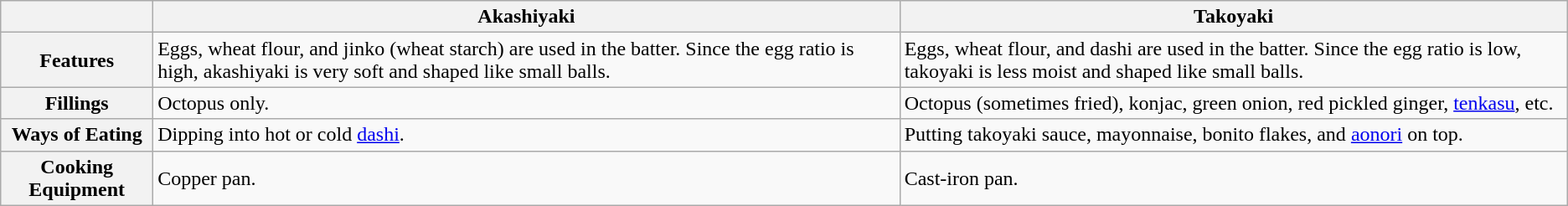<table class="wikitable">
<tr>
<th></th>
<th>Akashiyaki </th>
<th>Takoyaki </th>
</tr>
<tr>
<th>Features</th>
<td>Eggs, wheat flour, and jinko (wheat starch)  are used in the batter. Since the egg ratio is high, akashiyaki is very soft and shaped like small balls.</td>
<td>Eggs, wheat flour, and dashi are used in the batter. Since the egg ratio is low, takoyaki is less moist and shaped like small balls.</td>
</tr>
<tr>
<th>Fillings</th>
<td>Octopus only.</td>
<td>Octopus (sometimes fried), konjac, green onion, red pickled ginger, <a href='#'>tenkasu</a>, etc.</td>
</tr>
<tr>
<th>Ways of Eating</th>
<td>Dipping into hot or cold <a href='#'>dashi</a>.</td>
<td>Putting takoyaki sauce, mayonnaise, bonito flakes, and <a href='#'>aonori</a> on top.</td>
</tr>
<tr>
<th>Cooking Equipment</th>
<td>Copper pan.</td>
<td>Cast-iron pan.</td>
</tr>
</table>
